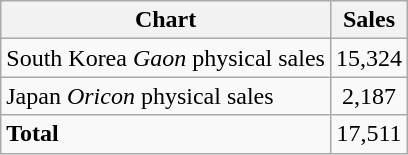<table class="wikitable">
<tr>
<th>Chart</th>
<th>Sales</th>
</tr>
<tr>
<td>South Korea <em>Gaon</em> physical sales</td>
<td align="center">15,324</td>
</tr>
<tr>
<td>Japan <em>Oricon</em> physical sales</td>
<td align="center">2,187</td>
</tr>
<tr>
<td><strong>Total</strong></td>
<td align="center">17,511</td>
</tr>
</table>
